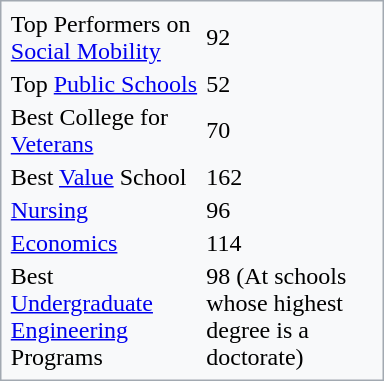<table class="floatright" style="width: 16em; background-color:#f8f9fa; border: 1px solid #a2a9b1; color:black; padding:0.2em;">
<tr>
<td>Top Performers on <a href='#'>Social Mobility</a></td>
<td>92</td>
</tr>
<tr>
<td>Top <a href='#'>Public Schools</a></td>
<td>52</td>
</tr>
<tr>
<td>Best College for <a href='#'>Veterans</a></td>
<td>70</td>
</tr>
<tr>
<td>Best <a href='#'>Value</a> School</td>
<td>162</td>
</tr>
<tr>
<td><a href='#'>Nursing</a></td>
<td>96</td>
</tr>
<tr>
<td><a href='#'>Economics</a></td>
<td>114</td>
</tr>
<tr>
<td>Best <a href='#'>Undergraduate</a> <a href='#'>Engineering</a> Programs</td>
<td>98 (At schools whose highest degree is a doctorate)</td>
</tr>
</table>
